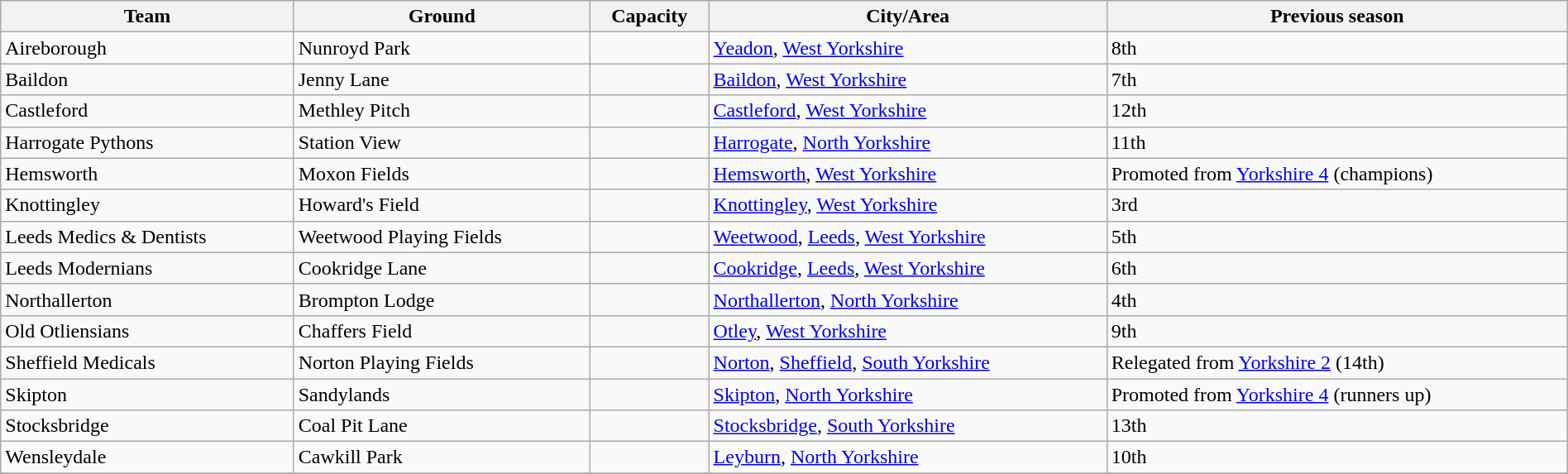<table class="wikitable sortable" width=100%>
<tr>
<th>Team</th>
<th>Ground</th>
<th>Capacity</th>
<th>City/Area</th>
<th>Previous season</th>
</tr>
<tr>
<td>Aireborough</td>
<td>Nunroyd Park</td>
<td></td>
<td><a href='#'>Yeadon</a>, <a href='#'>West Yorkshire</a></td>
<td>8th</td>
</tr>
<tr>
<td>Baildon</td>
<td>Jenny Lane</td>
<td></td>
<td><a href='#'>Baildon</a>, <a href='#'>West Yorkshire</a></td>
<td>7th</td>
</tr>
<tr>
<td>Castleford</td>
<td>Methley Pitch</td>
<td></td>
<td><a href='#'>Castleford</a>, <a href='#'>West Yorkshire</a></td>
<td>12th</td>
</tr>
<tr>
<td>Harrogate Pythons</td>
<td>Station View</td>
<td></td>
<td><a href='#'>Harrogate</a>, <a href='#'>North Yorkshire</a></td>
<td>11th</td>
</tr>
<tr>
<td>Hemsworth</td>
<td>Moxon Fields</td>
<td></td>
<td><a href='#'>Hemsworth</a>, <a href='#'>West Yorkshire</a></td>
<td>Promoted from <a href='#'>Yorkshire 4</a> (champions)</td>
</tr>
<tr>
<td>Knottingley</td>
<td>Howard's Field</td>
<td></td>
<td><a href='#'>Knottingley</a>, <a href='#'>West Yorkshire</a></td>
<td>3rd</td>
</tr>
<tr>
<td>Leeds Medics & Dentists</td>
<td>Weetwood Playing Fields</td>
<td></td>
<td><a href='#'>Weetwood</a>, <a href='#'>Leeds</a>, <a href='#'>West Yorkshire</a></td>
<td>5th</td>
</tr>
<tr>
<td>Leeds Modernians</td>
<td>Cookridge Lane</td>
<td></td>
<td><a href='#'>Cookridge</a>, <a href='#'>Leeds</a>, <a href='#'>West Yorkshire</a></td>
<td>6th</td>
</tr>
<tr>
<td>Northallerton</td>
<td>Brompton Lodge</td>
<td></td>
<td><a href='#'>Northallerton</a>, <a href='#'>North Yorkshire</a></td>
<td>4th</td>
</tr>
<tr>
<td>Old Otliensians</td>
<td>Chaffers Field</td>
<td></td>
<td><a href='#'>Otley</a>, <a href='#'>West Yorkshire</a></td>
<td>9th</td>
</tr>
<tr>
<td>Sheffield Medicals</td>
<td>Norton Playing Fields</td>
<td></td>
<td><a href='#'>Norton</a>, <a href='#'>Sheffield</a>, <a href='#'>South Yorkshire</a></td>
<td>Relegated from <a href='#'>Yorkshire 2</a> (14th)</td>
</tr>
<tr>
<td>Skipton</td>
<td>Sandylands</td>
<td></td>
<td><a href='#'>Skipton</a>, <a href='#'>North Yorkshire</a></td>
<td>Promoted from <a href='#'>Yorkshire 4</a> (runners up)</td>
</tr>
<tr>
<td>Stocksbridge</td>
<td>Coal Pit Lane</td>
<td></td>
<td><a href='#'>Stocksbridge</a>, <a href='#'>South Yorkshire</a></td>
<td>13th</td>
</tr>
<tr>
<td>Wensleydale</td>
<td>Cawkill Park</td>
<td></td>
<td><a href='#'>Leyburn</a>, <a href='#'>North Yorkshire</a></td>
<td>10th</td>
</tr>
<tr>
</tr>
</table>
